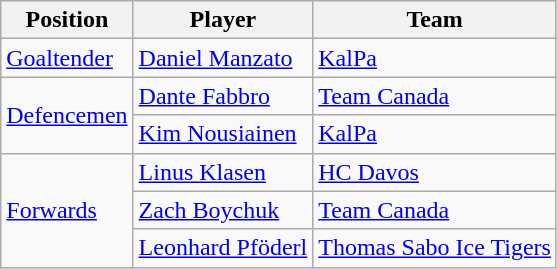<table class="wikitable">
<tr>
<th>Position</th>
<th>Player</th>
<th>Team</th>
</tr>
<tr>
<td><a href='#'>Goaltender</a></td>
<td> <a href='#'>Daniel Manzato</a></td>
<td> <a href='#'>KalPa</a></td>
</tr>
<tr>
<td rowspan=2><a href='#'>Defencemen</a></td>
<td> <a href='#'>Dante Fabbro</a></td>
<td> <a href='#'>Team Canada</a></td>
</tr>
<tr>
<td> <a href='#'>Kim Nousiainen</a></td>
<td> <a href='#'>KalPa</a></td>
</tr>
<tr>
<td rowspan=3><a href='#'>Forwards</a></td>
<td> <a href='#'>Linus Klasen</a></td>
<td> <a href='#'>HC Davos</a></td>
</tr>
<tr>
<td> <a href='#'>Zach Boychuk</a></td>
<td> <a href='#'>Team Canada</a></td>
</tr>
<tr>
<td> <a href='#'>Leonhard Pföderl</a></td>
<td> <a href='#'>Thomas Sabo Ice Tigers</a></td>
</tr>
</table>
